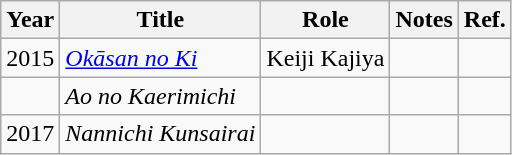<table class="wikitable">
<tr>
<th>Year</th>
<th>Title</th>
<th>Role</th>
<th>Notes</th>
<th>Ref.</th>
</tr>
<tr>
<td>2015</td>
<td><em><a href='#'>Okāsan no Ki</a></em></td>
<td>Keiji Kajiya</td>
<td></td>
<td></td>
</tr>
<tr>
<td></td>
<td><em>Ao no Kaerimichi</em></td>
<td></td>
<td></td>
<td></td>
</tr>
<tr>
<td>2017</td>
<td><em>Nannichi Kunsairai</em></td>
<td></td>
<td></td>
<td></td>
</tr>
</table>
